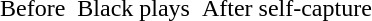<table border="0" cellspacing="0" cellpadding="0">
<tr valign="top">
<td><br></td>
<td>  </td>
<td><br></td>
<td>  </td>
<td><br></td>
</tr>
<tr valign="top">
<td>Before</td>
<td>  </td>
<td>Black plays</td>
<td>  </td>
<td>After self-capture</td>
</tr>
</table>
